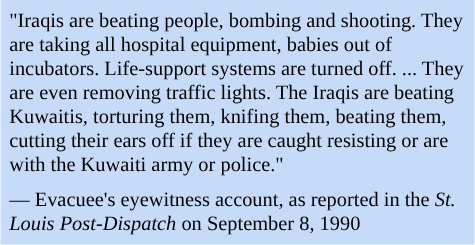<table class="toccolours" style="float: right; margin-left: 1em; margin-right: 2em; font-size: 85%; background:#c6dbf7; color:black; width:25em; max-width: 25%;" cellspacing="5">
<tr>
<td style="text-align: left;">"Iraqis are beating people, bombing and shooting. They are taking all hospital equipment, babies out of incubators. Life-support systems are turned off. ... They are even removing traffic lights. The Iraqis are beating Kuwaitis, torturing them, knifing them, beating them, cutting their ears off if they are caught resisting or are with the Kuwaiti army or police."</td>
</tr>
<tr>
<td style="text-align: left;">— Evacuee's eyewitness account, as reported in the <em>St. Louis Post-Dispatch</em> on September 8, 1990</td>
</tr>
</table>
